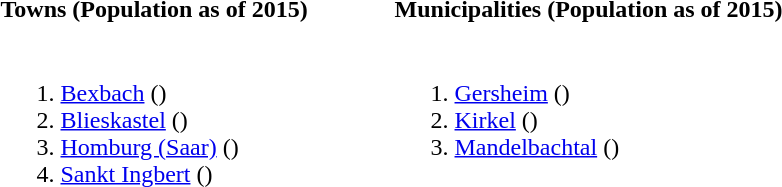<table>
<tr>
<th align=left width=50%>Towns (Population as of 2015)</th>
<th align=left width=50%>Municipalities (Population as of 2015)</th>
</tr>
<tr valign=top>
<td><br><ol><li><a href='#'>Bexbach</a> ()</li><li><a href='#'>Blieskastel</a> ()</li><li><a href='#'>Homburg (Saar)</a> ()</li><li><a href='#'>Sankt Ingbert</a> ()</li></ol></td>
<td><br><ol><li><a href='#'>Gersheim</a> ()</li><li><a href='#'>Kirkel</a> ()</li><li><a href='#'>Mandelbachtal</a> ()</li></ol></td>
</tr>
</table>
